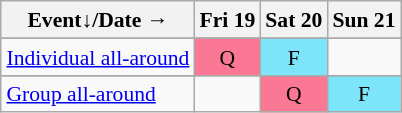<table class="wikitable" style="margin:0.5em auto; font-size:90%; line-height:1.25em;">
<tr style="text-align:center;">
<th>Event↓/Date →</th>
<th>Fri 19</th>
<th>Sat 20</th>
<th>Sun 21</th>
</tr>
<tr>
</tr>
<tr style="text-align:center;">
<td style="text-align:left;"><a href='#'>Individual all-around</a></td>
<td style="background-color:#FA7894;">Q</td>
<td style="background-color:#7DE5FA;">F</td>
<td></td>
</tr>
<tr>
</tr>
<tr style="text-align:center;">
<td style="text-align:left;"><a href='#'>Group all-around</a></td>
<td></td>
<td style="background-color:#FA7894;">Q</td>
<td style="background-color:#7DE5FA;">F</td>
</tr>
</table>
